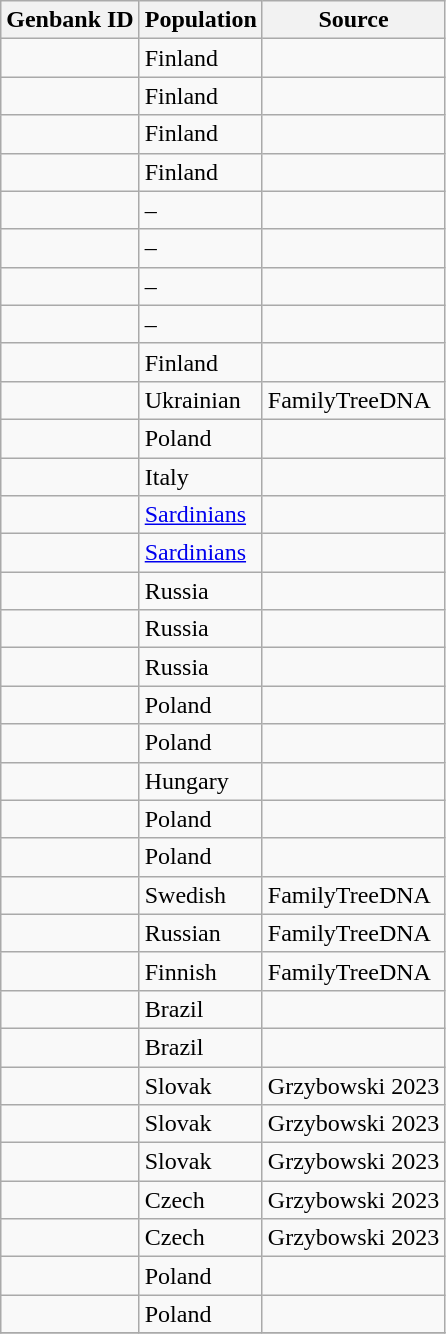<table class="wikitable sortable">
<tr>
<th scope="col">Genbank ID</th>
<th scope="col">Population</th>
<th scope="col">Source</th>
</tr>
<tr>
<td></td>
<td>Finland</td>
<td></td>
</tr>
<tr>
<td></td>
<td>Finland</td>
<td></td>
</tr>
<tr>
<td></td>
<td>Finland</td>
<td></td>
</tr>
<tr>
<td></td>
<td>Finland</td>
<td></td>
</tr>
<tr>
<td></td>
<td>–</td>
<td></td>
</tr>
<tr>
<td></td>
<td>–</td>
<td></td>
</tr>
<tr>
<td></td>
<td>–</td>
<td></td>
</tr>
<tr>
<td></td>
<td>–</td>
<td></td>
</tr>
<tr>
<td></td>
<td>Finland</td>
<td></td>
</tr>
<tr>
<td></td>
<td>Ukrainian</td>
<td>FamilyTreeDNA</td>
</tr>
<tr>
<td></td>
<td>Poland</td>
<td></td>
</tr>
<tr>
<td></td>
<td>Italy</td>
<td></td>
</tr>
<tr>
<td></td>
<td><a href='#'>Sardinians</a></td>
<td></td>
</tr>
<tr>
<td></td>
<td><a href='#'>Sardinians</a></td>
<td></td>
</tr>
<tr>
<td></td>
<td>Russia</td>
<td></td>
</tr>
<tr>
<td></td>
<td>Russia</td>
<td></td>
</tr>
<tr>
<td></td>
<td>Russia</td>
<td></td>
</tr>
<tr>
<td></td>
<td>Poland</td>
<td></td>
</tr>
<tr>
<td></td>
<td>Poland</td>
<td></td>
</tr>
<tr>
<td></td>
<td>Hungary</td>
<td></td>
</tr>
<tr>
<td></td>
<td>Poland</td>
<td></td>
</tr>
<tr>
<td></td>
<td>Poland</td>
<td></td>
</tr>
<tr>
<td></td>
<td>Swedish</td>
<td>FamilyTreeDNA</td>
</tr>
<tr>
<td></td>
<td>Russian</td>
<td>FamilyTreeDNA</td>
</tr>
<tr>
<td></td>
<td>Finnish</td>
<td>FamilyTreeDNA</td>
</tr>
<tr>
<td></td>
<td>Brazil</td>
<td></td>
</tr>
<tr>
<td></td>
<td>Brazil</td>
<td></td>
</tr>
<tr>
<td></td>
<td>Slovak</td>
<td>Grzybowski 2023</td>
</tr>
<tr>
<td></td>
<td>Slovak</td>
<td>Grzybowski 2023</td>
</tr>
<tr>
<td></td>
<td>Slovak</td>
<td>Grzybowski 2023</td>
</tr>
<tr>
<td></td>
<td>Czech</td>
<td>Grzybowski 2023</td>
</tr>
<tr>
<td></td>
<td>Czech</td>
<td>Grzybowski 2023</td>
</tr>
<tr>
<td></td>
<td>Poland</td>
<td></td>
</tr>
<tr>
<td></td>
<td>Poland</td>
<td></td>
</tr>
<tr>
</tr>
</table>
